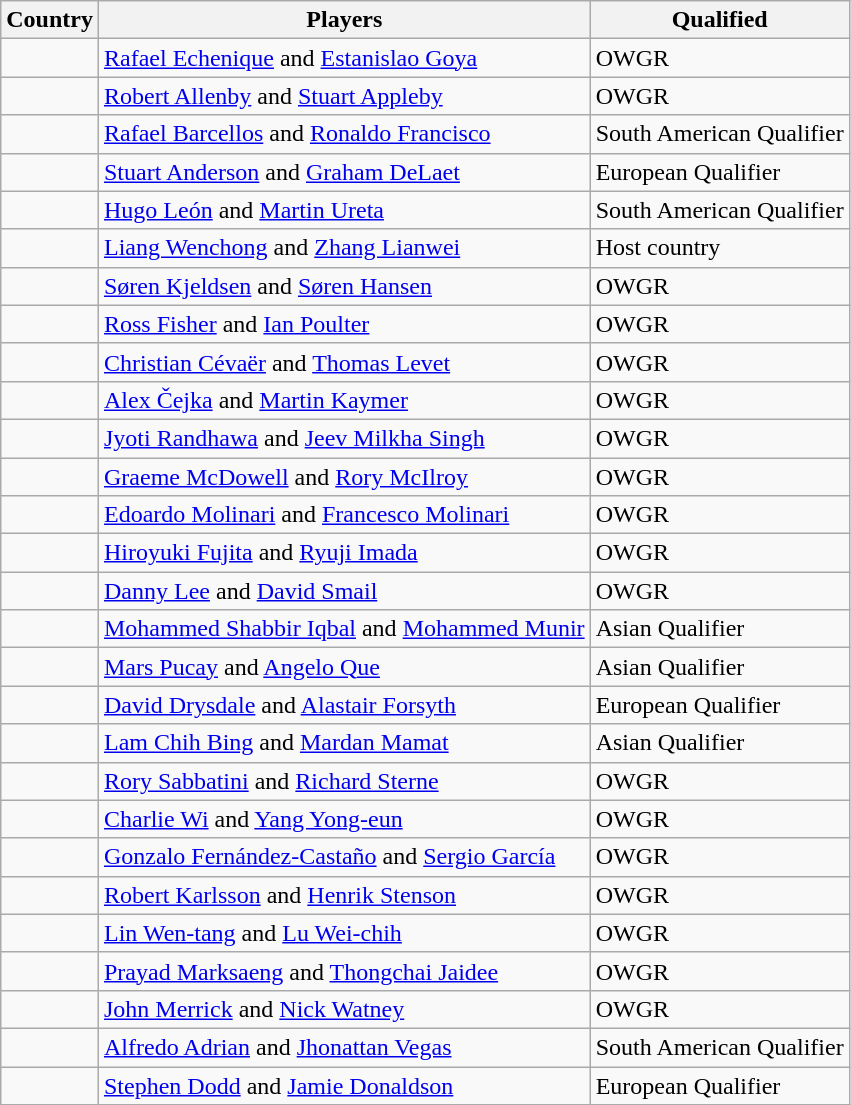<table class="wikitable">
<tr>
<th>Country</th>
<th>Players</th>
<th>Qualified</th>
</tr>
<tr>
<td></td>
<td><a href='#'>Rafael Echenique</a> and <a href='#'>Estanislao Goya</a></td>
<td>OWGR</td>
</tr>
<tr>
<td></td>
<td><a href='#'>Robert Allenby</a> and <a href='#'>Stuart Appleby</a></td>
<td>OWGR</td>
</tr>
<tr>
<td></td>
<td><a href='#'>Rafael Barcellos</a> and <a href='#'>Ronaldo Francisco</a></td>
<td>South American Qualifier</td>
</tr>
<tr>
<td></td>
<td><a href='#'>Stuart Anderson</a> and <a href='#'>Graham DeLaet</a></td>
<td>European Qualifier</td>
</tr>
<tr>
<td></td>
<td><a href='#'>Hugo León</a> and <a href='#'>Martin Ureta</a></td>
<td>South American Qualifier</td>
</tr>
<tr>
<td></td>
<td><a href='#'>Liang Wenchong</a> and <a href='#'>Zhang Lianwei</a></td>
<td>Host country</td>
</tr>
<tr>
<td></td>
<td><a href='#'>Søren Kjeldsen</a> and <a href='#'>Søren Hansen</a></td>
<td>OWGR</td>
</tr>
<tr>
<td></td>
<td><a href='#'>Ross Fisher</a> and <a href='#'>Ian Poulter</a></td>
<td>OWGR</td>
</tr>
<tr>
<td></td>
<td><a href='#'>Christian Cévaër</a> and <a href='#'>Thomas Levet</a></td>
<td>OWGR</td>
</tr>
<tr>
<td></td>
<td><a href='#'>Alex Čejka</a> and <a href='#'>Martin Kaymer</a></td>
<td>OWGR</td>
</tr>
<tr>
<td></td>
<td><a href='#'>Jyoti Randhawa</a> and <a href='#'>Jeev Milkha Singh</a></td>
<td>OWGR</td>
</tr>
<tr>
<td></td>
<td><a href='#'>Graeme McDowell</a> and <a href='#'>Rory McIlroy</a></td>
<td>OWGR</td>
</tr>
<tr>
<td></td>
<td><a href='#'>Edoardo Molinari</a> and <a href='#'>Francesco Molinari</a></td>
<td>OWGR</td>
</tr>
<tr>
<td></td>
<td><a href='#'>Hiroyuki Fujita</a> and <a href='#'>Ryuji Imada</a></td>
<td>OWGR</td>
</tr>
<tr>
<td></td>
<td><a href='#'>Danny Lee</a> and <a href='#'>David Smail</a></td>
<td>OWGR</td>
</tr>
<tr>
<td></td>
<td><a href='#'>Mohammed Shabbir Iqbal</a> and <a href='#'>Mohammed Munir</a></td>
<td>Asian Qualifier</td>
</tr>
<tr>
<td></td>
<td><a href='#'>Mars Pucay</a> and <a href='#'>Angelo Que</a></td>
<td>Asian Qualifier</td>
</tr>
<tr>
<td></td>
<td><a href='#'>David Drysdale</a> and <a href='#'>Alastair Forsyth</a></td>
<td>European Qualifier</td>
</tr>
<tr>
<td></td>
<td><a href='#'>Lam Chih Bing</a> and <a href='#'>Mardan Mamat</a></td>
<td>Asian Qualifier</td>
</tr>
<tr>
<td></td>
<td><a href='#'>Rory Sabbatini</a> and <a href='#'>Richard Sterne</a></td>
<td>OWGR</td>
</tr>
<tr>
<td></td>
<td><a href='#'>Charlie Wi</a> and <a href='#'>Yang Yong-eun</a></td>
<td>OWGR</td>
</tr>
<tr>
<td></td>
<td><a href='#'>Gonzalo Fernández-Castaño</a> and <a href='#'>Sergio García</a></td>
<td>OWGR</td>
</tr>
<tr>
<td></td>
<td><a href='#'>Robert Karlsson</a> and <a href='#'>Henrik Stenson</a></td>
<td>OWGR</td>
</tr>
<tr>
<td></td>
<td><a href='#'>Lin Wen-tang</a> and <a href='#'>Lu Wei-chih</a></td>
<td>OWGR</td>
</tr>
<tr>
<td></td>
<td><a href='#'>Prayad Marksaeng</a> and <a href='#'>Thongchai Jaidee</a></td>
<td>OWGR</td>
</tr>
<tr>
<td></td>
<td><a href='#'>John Merrick</a> and <a href='#'>Nick Watney</a></td>
<td>OWGR</td>
</tr>
<tr>
<td></td>
<td><a href='#'>Alfredo Adrian</a> and <a href='#'>Jhonattan Vegas</a></td>
<td>South American Qualifier</td>
</tr>
<tr>
<td></td>
<td><a href='#'>Stephen Dodd</a> and <a href='#'>Jamie Donaldson</a></td>
<td>European Qualifier</td>
</tr>
</table>
